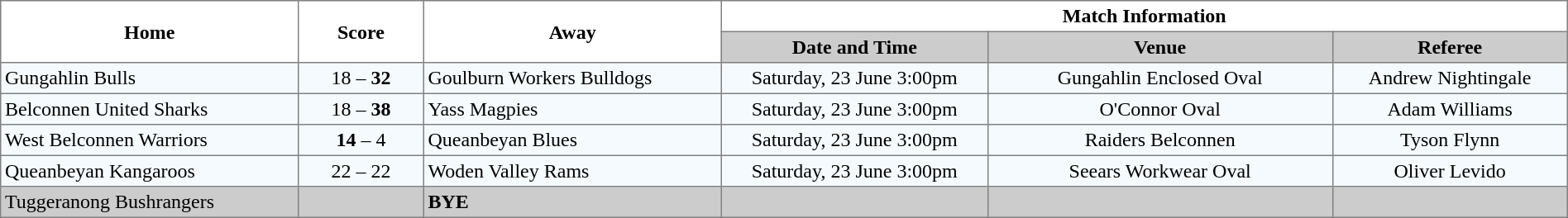<table border="1" cellpadding="3" cellspacing="0" width="100%" style="border-collapse:collapse;  text-align:center;">
<tr>
<th rowspan="2" width="19%">Home</th>
<th rowspan="2" width="8%">Score</th>
<th rowspan="2" width="19%">Away</th>
<th colspan="3">Match Information</th>
</tr>
<tr bgcolor="#CCCCCC">
<th width="17%">Date and Time</th>
<th width="22%">Venue</th>
<th width="50%">Referee</th>
</tr>
<tr style="text-align:center; background:#f5faff;">
<td align="left"> Gungahlin Bulls</td>
<td>18 – <strong>32</strong></td>
<td align="left"><strong></strong> Goulburn Workers Bulldogs</td>
<td>Saturday, 23 June 3:00pm</td>
<td>Gungahlin Enclosed Oval</td>
<td>Andrew Nightingale</td>
</tr>
<tr style="text-align:center; background:#f5faff;">
<td align="left"> Belconnen United Sharks</td>
<td>18 – <strong>38</strong></td>
<td align="left"> Yass Magpies</td>
<td>Saturday, 23 June 3:00pm</td>
<td>O'Connor Oval</td>
<td>Adam Williams</td>
</tr>
<tr style="text-align:center; background:#f5faff;">
<td align="left"> West Belconnen Warriors</td>
<td><strong>14</strong> – 4</td>
<td align="left"> Queanbeyan Blues</td>
<td>Saturday, 23 June 3:00pm</td>
<td>Raiders Belconnen</td>
<td>Tyson Flynn</td>
</tr>
<tr style="text-align:center; background:#f5faff;">
<td align="left"> Queanbeyan Kangaroos</td>
<td>22 – 22</td>
<td align="left"> Woden Valley Rams</td>
<td>Saturday, 23 June 3:00pm</td>
<td>Seears Workwear Oval</td>
<td>Oliver Levido</td>
</tr>
<tr style="text-align:center; background:#CCCCCC;">
<td align="left"> Tuggeranong Bushrangers</td>
<td></td>
<td align="left"><strong>BYE</strong></td>
<td></td>
<td></td>
<td></td>
</tr>
</table>
